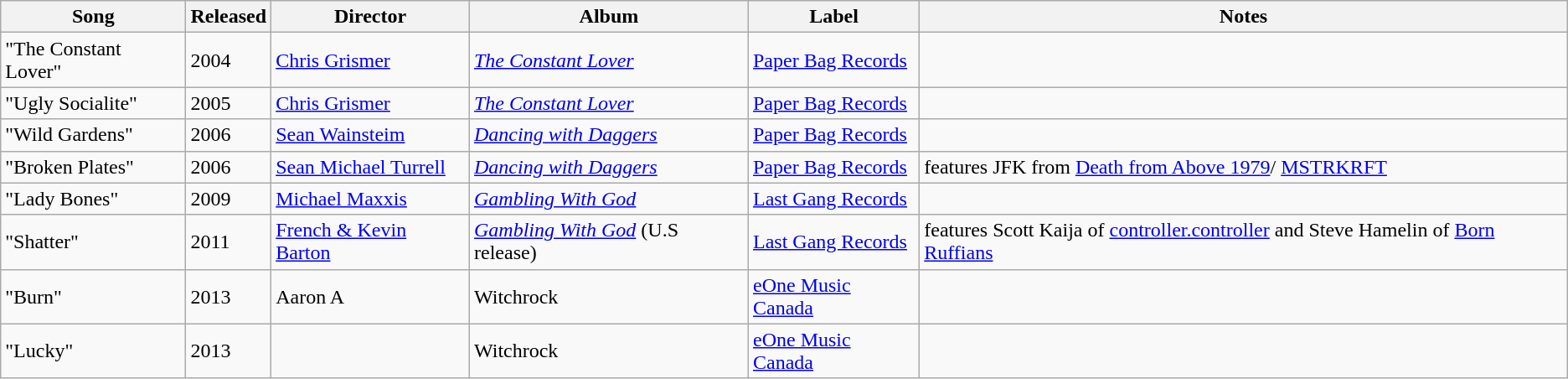<table class="wikitable" border="1">
<tr>
<th>Song</th>
<th>Released</th>
<th>Director</th>
<th>Album</th>
<th>Label</th>
<th>Notes</th>
</tr>
<tr>
<td>"The Constant Lover"</td>
<td>2004</td>
<td><a href='#'>Chris Grismer</a></td>
<td><em><a href='#'>The Constant Lover</a></em></td>
<td><a href='#'>Paper Bag Records</a></td>
<td></td>
</tr>
<tr>
<td>"Ugly Socialite"</td>
<td>2005</td>
<td><a href='#'>Chris Grismer</a></td>
<td><em><a href='#'>The Constant Lover</a></em></td>
<td><a href='#'>Paper Bag Records</a></td>
<td></td>
</tr>
<tr>
<td>"Wild Gardens"</td>
<td>2006</td>
<td><a href='#'>Sean Wainsteim</a></td>
<td><em><a href='#'>Dancing with Daggers</a></em></td>
<td><a href='#'>Paper Bag Records</a></td>
<td></td>
</tr>
<tr>
<td>"Broken Plates"</td>
<td>2006</td>
<td><a href='#'>Sean Michael Turrell</a></td>
<td><em><a href='#'>Dancing with Daggers</a></em></td>
<td><a href='#'>Paper Bag Records</a></td>
<td>features JFK from <a href='#'>Death from Above 1979</a>/ <a href='#'>MSTRKRFT</a></td>
</tr>
<tr>
<td>"Lady Bones"</td>
<td>2009</td>
<td><a href='#'>Michael Maxxis</a></td>
<td><em><a href='#'>Gambling With God</a></em></td>
<td><a href='#'>Last Gang Records</a></td>
<td></td>
</tr>
<tr>
<td>"Shatter"</td>
<td>2011</td>
<td><a href='#'>French & Kevin Barton</a></td>
<td><em><a href='#'>Gambling With God</a></em> (U.S release)</td>
<td><a href='#'>Last Gang Records</a></td>
<td>features Scott Kaija of <a href='#'>controller.controller</a> and Steve Hamelin of <a href='#'>Born Ruffians</a></td>
</tr>
<tr>
<td>"Burn"</td>
<td>2013</td>
<td>Aaron A</td>
<td>Witchrock</td>
<td><a href='#'>eOne Music Canada</a></td>
<td></td>
</tr>
<tr>
<td>"Lucky"</td>
<td>2013</td>
<td></td>
<td>Witchrock</td>
<td><a href='#'>eOne Music Canada</a></td>
<td></td>
</tr>
</table>
